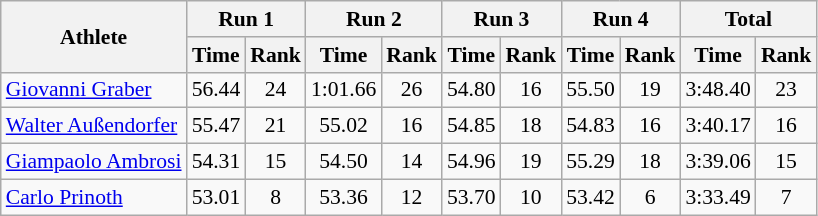<table class="wikitable" border="1" style="font-size:90%">
<tr>
<th rowspan="2">Athlete</th>
<th colspan="2">Run 1</th>
<th colspan="2">Run 2</th>
<th colspan="2">Run 3</th>
<th colspan="2">Run 4</th>
<th colspan="2">Total</th>
</tr>
<tr>
<th>Time</th>
<th>Rank</th>
<th>Time</th>
<th>Rank</th>
<th>Time</th>
<th>Rank</th>
<th>Time</th>
<th>Rank</th>
<th>Time</th>
<th>Rank</th>
</tr>
<tr>
<td><a href='#'>Giovanni Graber</a></td>
<td align="center">56.44</td>
<td align="center">24</td>
<td align="center">1:01.66</td>
<td align="center">26</td>
<td align="center">54.80</td>
<td align="center">16</td>
<td align="center">55.50</td>
<td align="center">19</td>
<td align="center">3:48.40</td>
<td align="center">23</td>
</tr>
<tr>
<td><a href='#'>Walter Außendorfer</a></td>
<td align="center">55.47</td>
<td align="center">21</td>
<td align="center">55.02</td>
<td align="center">16</td>
<td align="center">54.85</td>
<td align="center">18</td>
<td align="center">54.83</td>
<td align="center">16</td>
<td align="center">3:40.17</td>
<td align="center">16</td>
</tr>
<tr>
<td><a href='#'>Giampaolo Ambrosi</a></td>
<td align="center">54.31</td>
<td align="center">15</td>
<td align="center">54.50</td>
<td align="center">14</td>
<td align="center">54.96</td>
<td align="center">19</td>
<td align="center">55.29</td>
<td align="center">18</td>
<td align="center">3:39.06</td>
<td align="center">15</td>
</tr>
<tr>
<td><a href='#'>Carlo Prinoth</a></td>
<td align="center">53.01</td>
<td align="center">8</td>
<td align="center">53.36</td>
<td align="center">12</td>
<td align="center">53.70</td>
<td align="center">10</td>
<td align="center">53.42</td>
<td align="center">6</td>
<td align="center">3:33.49</td>
<td align="center">7</td>
</tr>
</table>
